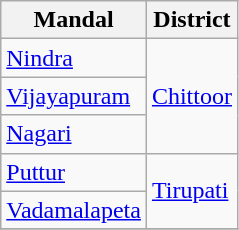<table class="wikitable sortable static-row-numbers static-row-header-hash">
<tr>
<th>Mandal</th>
<th>District</th>
</tr>
<tr>
<td><a href='#'>Nindra</a></td>
<td rowspan="3"><a href='#'>Chittoor</a></td>
</tr>
<tr>
<td><a href='#'>Vijayapuram</a></td>
</tr>
<tr>
<td><a href='#'>Nagari</a></td>
</tr>
<tr>
<td><a href='#'>Puttur</a></td>
<td rowspan="2"><a href='#'>Tirupati</a></td>
</tr>
<tr>
<td><a href='#'>Vadamalapeta</a></td>
</tr>
<tr>
</tr>
</table>
